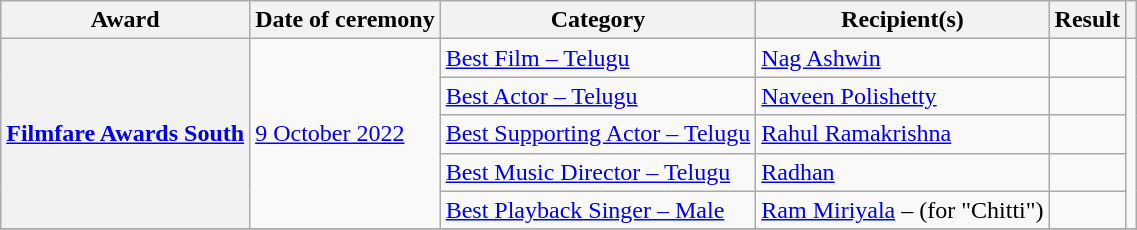<table class="wikitable sortable plainrowheaders">
<tr>
<th scope="col">Award</th>
<th scope="col">Date of ceremony</th>
<th scope="col">Category</th>
<th scope="col">Recipient(s)</th>
<th scope="col">Result</th>
<th scope="col" class="unsortable"></th>
</tr>
<tr>
<th rowspan="5" scope="row"><a href='#'>Filmfare Awards South</a></th>
<td rowspan="5"><a href='#'>9 October 2022</a></td>
<td><a href='#'>Best Film – Telugu</a></td>
<td><a href='#'>Nag Ashwin</a></td>
<td></td>
<td rowspan="5"></td>
</tr>
<tr>
<td><a href='#'>Best Actor – Telugu</a></td>
<td><a href='#'>Naveen Polishetty</a></td>
<td></td>
</tr>
<tr>
<td><a href='#'>Best Supporting Actor – Telugu</a></td>
<td><a href='#'>Rahul Ramakrishna</a></td>
<td></td>
</tr>
<tr>
<td><a href='#'>Best Music Director – Telugu</a></td>
<td><a href='#'>Radhan</a></td>
<td></td>
</tr>
<tr>
<td><a href='#'>Best Playback Singer – Male</a></td>
<td><a href='#'>Ram Miriyala</a> – (for "Chitti")</td>
<td></td>
</tr>
<tr>
</tr>
</table>
